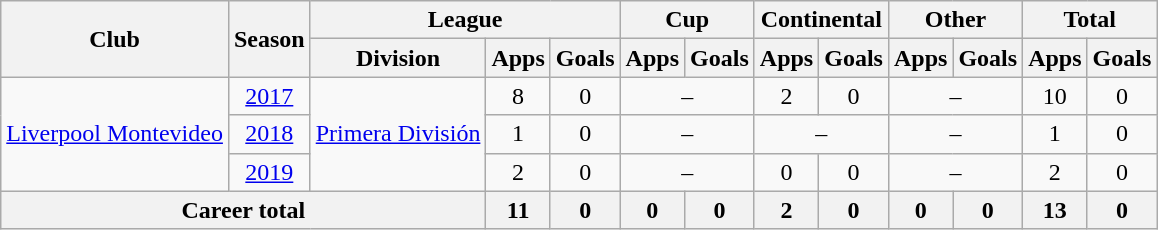<table class="wikitable" style="text-align: center;">
<tr>
<th rowspan="2">Club</th>
<th rowspan="2">Season</th>
<th colspan="3">League</th>
<th colspan="2">Cup</th>
<th colspan="2">Continental</th>
<th colspan="2">Other</th>
<th colspan="2">Total</th>
</tr>
<tr>
<th>Division</th>
<th>Apps</th>
<th>Goals</th>
<th>Apps</th>
<th>Goals</th>
<th>Apps</th>
<th>Goals</th>
<th>Apps</th>
<th>Goals</th>
<th>Apps</th>
<th>Goals</th>
</tr>
<tr>
<td rowspan="3"><a href='#'>Liverpool Montevideo</a></td>
<td><a href='#'>2017</a></td>
<td rowspan="3"><a href='#'>Primera División</a></td>
<td>8</td>
<td>0</td>
<td colspan="2">–</td>
<td>2</td>
<td>0</td>
<td colspan="2">–</td>
<td>10</td>
<td>0</td>
</tr>
<tr>
<td><a href='#'>2018</a></td>
<td>1</td>
<td>0</td>
<td colspan="2">–</td>
<td colspan="2">–</td>
<td colspan="2">–</td>
<td>1</td>
<td>0</td>
</tr>
<tr>
<td><a href='#'>2019</a></td>
<td>2</td>
<td>0</td>
<td colspan="2">–</td>
<td>0</td>
<td>0</td>
<td colspan="2">–</td>
<td>2</td>
<td>0</td>
</tr>
<tr>
<th colspan="3">Career total</th>
<th>11</th>
<th>0</th>
<th>0</th>
<th>0</th>
<th>2</th>
<th>0</th>
<th>0</th>
<th>0</th>
<th>13</th>
<th>0</th>
</tr>
</table>
